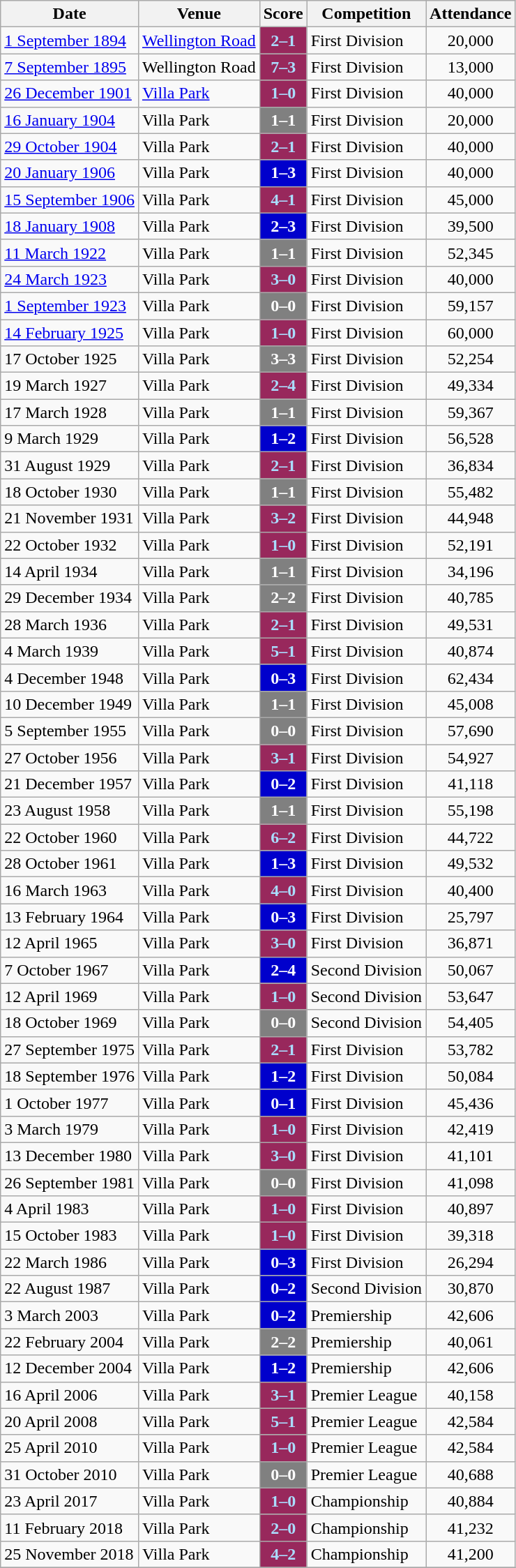<table class="wikitable">
<tr>
<th>Date</th>
<th>Venue</th>
<th>Score</th>
<th>Competition</th>
<th>Attendance</th>
</tr>
<tr>
<td><a href='#'>1 September 1894</a></td>
<td><a href='#'>Wellington Road</a></td>
<td bgcolor=98285c style="text-align:center; color:#aaddff;"><strong>2–1</strong></td>
<td>First Division</td>
<td style="text-align:center;">20,000</td>
</tr>
<tr>
<td><a href='#'>7 September 1895</a></td>
<td>Wellington Road</td>
<td bgcolor=98285c style="text-align:center; color:#aaddff;"><strong>7–3</strong></td>
<td>First Division</td>
<td style="text-align:center;">13,000</td>
</tr>
<tr>
<td><a href='#'>26 December 1901</a></td>
<td><a href='#'>Villa Park</a></td>
<td bgcolor=98285c style="text-align:center; color:#aaddff;"><strong>1–0</strong></td>
<td>First Division</td>
<td style="text-align:center;">40,000</td>
</tr>
<tr>
<td><a href='#'>16 January 1904</a></td>
<td>Villa Park</td>
<td bgcolor=808080 style="text-align:center; color:white;"><strong>1–1</strong></td>
<td>First Division</td>
<td style="text-align:center;">20,000</td>
</tr>
<tr>
<td><a href='#'>29 October 1904</a></td>
<td>Villa Park</td>
<td bgcolor=98285c style="text-align:center; color:#aaddff;"><strong>2–1</strong></td>
<td>First Division</td>
<td style="text-align:center;">40,000</td>
</tr>
<tr>
<td><a href='#'>20 January 1906</a></td>
<td>Villa Park</td>
<td bgcolor=0000cc style="text-align:center; color:white;"><strong>1–3</strong></td>
<td>First Division</td>
<td style="text-align:center;">40,000</td>
</tr>
<tr>
<td><a href='#'>15 September 1906</a></td>
<td>Villa Park</td>
<td bgcolor=98285c style="text-align:center; color:#aaddff;"><strong>4–1</strong></td>
<td>First Division</td>
<td style="text-align:center;">45,000</td>
</tr>
<tr>
<td><a href='#'>18 January 1908</a></td>
<td>Villa Park</td>
<td bgcolor=0000cc style="text-align:center; color:white;"><strong>2–3</strong></td>
<td>First Division</td>
<td style="text-align:center;">39,500</td>
</tr>
<tr>
<td><a href='#'>11 March 1922</a></td>
<td>Villa Park</td>
<td bgcolor=808080 style="text-align:center; color:white;"><strong>1–1</strong></td>
<td>First Division</td>
<td style="text-align:center;">52,345</td>
</tr>
<tr>
<td><a href='#'>24 March 1923</a></td>
<td>Villa Park</td>
<td bgcolor=98285c style="text-align:center; color:#aaddff;"><strong>3–0</strong></td>
<td>First Division</td>
<td style="text-align:center;">40,000</td>
</tr>
<tr>
<td><a href='#'>1 September 1923</a></td>
<td>Villa Park</td>
<td bgcolor=808080 style="text-align:center; color:white;"><strong>0–0</strong></td>
<td>First Division</td>
<td style="text-align:center;">59,157</td>
</tr>
<tr>
<td><a href='#'>14 February 1925</a></td>
<td>Villa Park</td>
<td bgcolor=98285c style="text-align:center; color:#aaddff;"><strong>1–0</strong></td>
<td>First Division</td>
<td style="text-align:center;">60,000</td>
</tr>
<tr>
<td>17 October 1925</td>
<td>Villa Park</td>
<td bgcolor=808080 style="text-align:center; color:white;"><strong>3–3</strong></td>
<td>First Division</td>
<td style="text-align:center;">52,254</td>
</tr>
<tr>
<td>19 March 1927</td>
<td>Villa Park</td>
<td bgcolor=98285c style="text-align:center; color:#aaddff;"><strong>2–4</strong></td>
<td>First Division</td>
<td style="text-align:center;">49,334</td>
</tr>
<tr>
<td>17 March 1928</td>
<td>Villa Park</td>
<td bgcolor=808080 style="text-align:center; color:white;"><strong>1–1</strong></td>
<td>First Division</td>
<td style="text-align:center;">59,367</td>
</tr>
<tr>
<td>9 March 1929</td>
<td>Villa Park</td>
<td bgcolor=0000cc style="text-align:center; color:white;"><strong>1–2</strong></td>
<td>First Division</td>
<td style="text-align:center;">56,528</td>
</tr>
<tr>
<td>31 August 1929</td>
<td>Villa Park</td>
<td bgcolor=98285c style="text-align:center; color:#aaddff;"><strong>2–1</strong></td>
<td>First Division</td>
<td style="text-align:center;">36,834</td>
</tr>
<tr>
<td>18 October 1930</td>
<td>Villa Park</td>
<td bgcolor=808080 style="text-align:center; color:white;"><strong>1–1</strong></td>
<td>First Division</td>
<td style="text-align:center;">55,482</td>
</tr>
<tr>
<td>21 November 1931</td>
<td>Villa Park</td>
<td bgcolor=98285c style="text-align:center; color:#aaddff;"><strong>3–2</strong></td>
<td>First Division</td>
<td style="text-align:center;">44,948</td>
</tr>
<tr>
<td>22 October 1932</td>
<td>Villa Park</td>
<td bgcolor=98285c style="text-align:center; color:#aaddff;"><strong>1–0</strong></td>
<td>First Division</td>
<td style="text-align:center;">52,191</td>
</tr>
<tr>
<td>14 April 1934</td>
<td>Villa Park</td>
<td bgcolor=808080 style="text-align:center; color:white;"><strong>1–1</strong></td>
<td>First Division</td>
<td style="text-align:center;">34,196</td>
</tr>
<tr>
<td>29 December 1934</td>
<td>Villa Park</td>
<td bgcolor=808080 style="text-align:center; color:white;"><strong>2–2</strong></td>
<td>First Division</td>
<td style="text-align:center;">40,785</td>
</tr>
<tr>
<td>28 March 1936</td>
<td>Villa Park</td>
<td bgcolor=98285c style="text-align:center; color:#aaddff;"><strong>2–1</strong></td>
<td>First Division</td>
<td style="text-align:center;">49,531</td>
</tr>
<tr>
<td>4 March 1939</td>
<td>Villa Park</td>
<td bgcolor=98285c style="text-align:center; color:#aaddff;"><strong>5–1</strong></td>
<td>First Division</td>
<td style="text-align:center;">40,874</td>
</tr>
<tr>
<td>4 December 1948</td>
<td>Villa Park</td>
<td bgcolor=0000cc style="text-align:center; color:white;"><strong>0–3</strong></td>
<td>First Division</td>
<td style="text-align:center;">62,434</td>
</tr>
<tr>
<td>10 December 1949</td>
<td>Villa Park</td>
<td bgcolor=808080 style="text-align:center; color:white;"><strong>1–1</strong></td>
<td>First Division</td>
<td style="text-align:center;">45,008</td>
</tr>
<tr>
<td>5 September 1955</td>
<td>Villa Park</td>
<td bgcolor=808080 style="text-align:center; color:white;"><strong>0–0</strong></td>
<td>First Division</td>
<td style="text-align:center;">57,690</td>
</tr>
<tr>
<td>27 October 1956</td>
<td>Villa Park</td>
<td bgcolor=98285c style="text-align:center; color:#aaddff;"><strong>3–1</strong></td>
<td>First Division</td>
<td style="text-align:center;">54,927</td>
</tr>
<tr>
<td>21 December 1957</td>
<td>Villa Park</td>
<td bgcolor=0000cc style="text-align:center; color:white;"><strong>0–2</strong></td>
<td>First Division</td>
<td style="text-align:center;">41,118</td>
</tr>
<tr>
<td>23 August 1958</td>
<td>Villa Park</td>
<td bgcolor=808080 style="text-align:center; color:white;"><strong>1–1</strong></td>
<td>First Division</td>
<td style="text-align:center;">55,198</td>
</tr>
<tr>
<td>22 October 1960</td>
<td>Villa Park</td>
<td bgcolor=98285c style="text-align:center; color:#aaddff;"><strong>6–2</strong></td>
<td>First Division</td>
<td style="text-align:center;">44,722</td>
</tr>
<tr>
<td>28 October 1961</td>
<td>Villa Park</td>
<td bgcolor=0000cc style="text-align:center; color:white;"><strong>1–3</strong></td>
<td>First Division</td>
<td style="text-align:center;">49,532</td>
</tr>
<tr>
<td>16 March 1963</td>
<td>Villa Park</td>
<td bgcolor=98285c style="text-align:center; color:#aaddff;"><strong>4–0</strong></td>
<td>First Division</td>
<td style="text-align:center;">40,400</td>
</tr>
<tr>
<td>13 February 1964</td>
<td>Villa Park</td>
<td bgcolor=0000cc style="text-align:center; color:white;"><strong>0–3</strong></td>
<td>First Division</td>
<td style="text-align:center;">25,797</td>
</tr>
<tr>
<td>12 April 1965</td>
<td>Villa Park</td>
<td bgcolor=98285c style="text-align:center; color:#aaddff;"><strong>3–0</strong></td>
<td>First Division</td>
<td style="text-align:center;">36,871</td>
</tr>
<tr>
<td>7 October 1967</td>
<td>Villa Park</td>
<td bgcolor=0000cc style="text-align:center; color:white;"><strong>2–4</strong></td>
<td>Second Division</td>
<td style="text-align:center;">50,067</td>
</tr>
<tr>
<td>12 April 1969</td>
<td>Villa Park</td>
<td bgcolor=98285c style="text-align:center; color:#aaddff;"><strong>1–0</strong></td>
<td>Second Division</td>
<td style="text-align:center;">53,647</td>
</tr>
<tr>
<td>18 October 1969</td>
<td>Villa Park</td>
<td bgcolor=808080 style="text-align:center; color:white;"><strong>0–0</strong></td>
<td>Second Division</td>
<td style="text-align:center;">54,405</td>
</tr>
<tr>
<td>27 September 1975</td>
<td>Villa Park</td>
<td bgcolor=98285c style="text-align:center; color:#aaddff;"><strong>2–1</strong></td>
<td>First Division</td>
<td style="text-align:center;">53,782</td>
</tr>
<tr>
<td>18 September 1976</td>
<td>Villa Park</td>
<td bgcolor=0000cc style="text-align:center; color:white;"><strong>1–2</strong></td>
<td>First Division</td>
<td style="text-align:center;">50,084</td>
</tr>
<tr>
<td>1 October 1977</td>
<td>Villa Park</td>
<td bgcolor=0000cc style="text-align:center; color:white;"><strong>0–1</strong></td>
<td>First Division</td>
<td style="text-align:center;">45,436</td>
</tr>
<tr>
<td>3 March 1979</td>
<td>Villa Park</td>
<td bgcolor=98285c style="text-align:center; color:#aaddff;"><strong>1–0</strong></td>
<td>First Division</td>
<td style="text-align:center;">42,419</td>
</tr>
<tr>
<td>13 December 1980</td>
<td>Villa Park</td>
<td bgcolor=98285c style="text-align:center; color:#aaddff;"><strong>3–0</strong></td>
<td>First Division</td>
<td style="text-align:center;">41,101</td>
</tr>
<tr>
<td>26 September 1981</td>
<td>Villa Park</td>
<td bgcolor=808080 style="text-align:center; color:white;"><strong>0–0</strong></td>
<td>First Division</td>
<td style="text-align:center;">41,098</td>
</tr>
<tr>
<td>4 April 1983</td>
<td>Villa Park</td>
<td bgcolor=98285c style="text-align:center; color:#aaddff;"><strong>1–0</strong></td>
<td>First Division</td>
<td style="text-align:center;">40,897</td>
</tr>
<tr>
<td>15 October 1983</td>
<td>Villa Park</td>
<td bgcolor=98285c style="text-align:center; color:#aaddff;"><strong>1–0</strong></td>
<td>First Division</td>
<td style="text-align:center;">39,318</td>
</tr>
<tr>
<td>22 March 1986</td>
<td>Villa Park</td>
<td bgcolor=0000cc style="text-align:center; color:white;"><strong>0–3</strong></td>
<td>First Division</td>
<td style="text-align:center;">26,294</td>
</tr>
<tr>
<td>22 August 1987</td>
<td>Villa Park</td>
<td bgcolor=0000cc style="text-align:center; color:white;"><strong>0–2</strong></td>
<td>Second Division</td>
<td style="text-align:center;">30,870</td>
</tr>
<tr>
<td>3 March 2003</td>
<td>Villa Park</td>
<td bgcolor=0000cc style="text-align:center; color:white;"><strong>0–2</strong></td>
<td>Premiership</td>
<td style="text-align:center;">42,606</td>
</tr>
<tr>
<td>22 February 2004</td>
<td>Villa Park</td>
<td bgcolor=808080 style="text-align:center; color:white;"><strong>2–2</strong></td>
<td>Premiership</td>
<td style="text-align:center;">40,061</td>
</tr>
<tr>
<td>12 December 2004</td>
<td>Villa Park</td>
<td bgcolor=0000cc style="text-align:center; color:white;"><strong>1–2</strong></td>
<td>Premiership</td>
<td style="text-align:center;">42,606</td>
</tr>
<tr>
<td>16 April 2006</td>
<td>Villa Park</td>
<td bgcolor=98285c style="text-align:center; color:#aaddff;"><strong>3–1</strong></td>
<td>Premier League</td>
<td style="text-align:center;">40,158</td>
</tr>
<tr>
<td>20 April 2008</td>
<td>Villa Park</td>
<td bgcolor=98285c style="text-align:center; color:#aaddff;"><strong>5–1</strong></td>
<td>Premier League</td>
<td style="text-align:center;">42,584</td>
</tr>
<tr>
<td>25 April 2010</td>
<td>Villa Park</td>
<td bgcolor=98285c style="text-align:center; color:#aaddff;"><strong>1–0</strong></td>
<td>Premier League</td>
<td style="text-align:center;">42,584</td>
</tr>
<tr>
<td>31 October 2010</td>
<td>Villa Park</td>
<td bgcolor=808080 style="text-align:center; color:white;"><strong>0–0</strong></td>
<td>Premier League</td>
<td style="text-align:center;">40,688</td>
</tr>
<tr>
<td>23 April 2017</td>
<td>Villa Park</td>
<td bgcolor=98285c style="text-align:center; color:#aaddff;"><strong>1–0</strong></td>
<td>Championship</td>
<td style="text-align:center;">40,884</td>
</tr>
<tr>
<td>11 February 2018</td>
<td>Villa Park</td>
<td bgcolor=98285c style="text-align:center; color:#aaddff;"><strong>2–0</strong></td>
<td>Championship</td>
<td style="text-align:center;">41,232</td>
</tr>
<tr>
<td>25 November 2018</td>
<td>Villa Park</td>
<td bgcolor=98285c style="text-align:center; color:#aaddff;"><strong>4–2</strong></td>
<td>Championship</td>
<td style="text-align:center;">41,200</td>
</tr>
<tr>
</tr>
</table>
